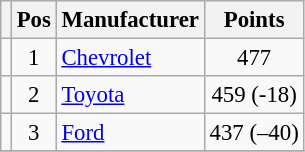<table class="wikitable" style="font-size: 95%;">
<tr>
<th></th>
<th>Pos</th>
<th>Manufacturer</th>
<th>Points</th>
</tr>
<tr>
<td align="left"></td>
<td style="text-align:center;">1</td>
<td><a href='#'>Chevrolet</a></td>
<td style="text-align:center;">477</td>
</tr>
<tr>
<td align="left"></td>
<td style="text-align:center;">2</td>
<td><a href='#'>Toyota</a></td>
<td style="text-align:center;">459 (-18)</td>
</tr>
<tr>
<td align="left"></td>
<td style="text-align:center;">3</td>
<td><a href='#'>Ford</a></td>
<td style="text-align:center;">437 (–40)</td>
</tr>
<tr class="sortbottom">
</tr>
</table>
